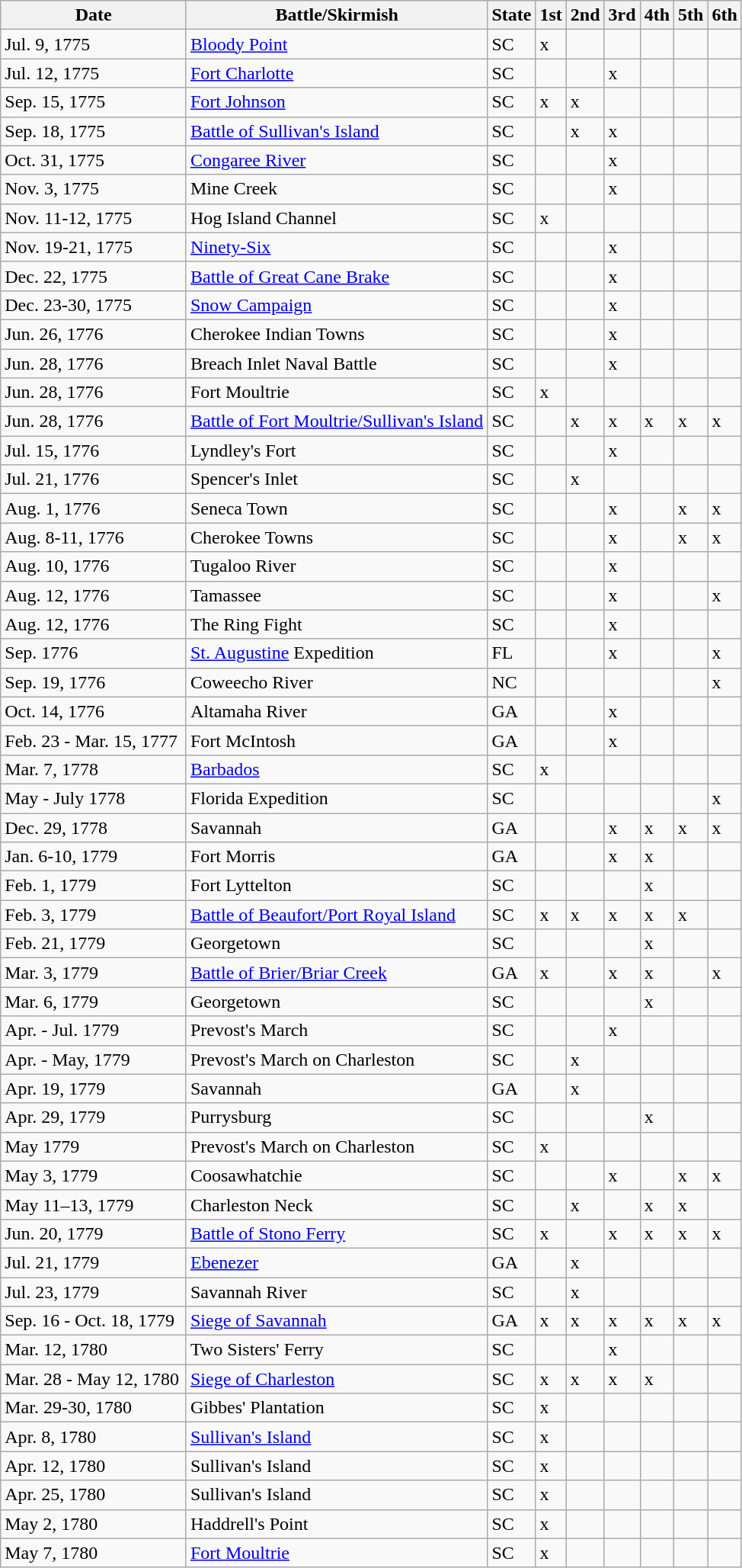<table class="wikitable sortable">
<tr>
<th>Date</th>
<th>Battle/Skirmish</th>
<th>State</th>
<th>1st</th>
<th>2nd</th>
<th>3rd</th>
<th>4th</th>
<th>5th</th>
<th>6th</th>
</tr>
<tr>
<td data-sort-value="1775.0709">Jul. 9, 1775</td>
<td><a href='#'>Bloody Point</a></td>
<td>SC</td>
<td>x</td>
<td></td>
<td></td>
<td></td>
<td></td>
<td></td>
</tr>
<tr>
<td data-sort-value="1775.0712">Jul. 12, 1775</td>
<td><a href='#'>Fort Charlotte</a></td>
<td>SC</td>
<td></td>
<td></td>
<td>x</td>
<td></td>
<td></td>
<td></td>
</tr>
<tr>
<td data-sort-value="1775.0915">Sep. 15, 1775</td>
<td><a href='#'>Fort Johnson</a></td>
<td>SC</td>
<td>x</td>
<td>x</td>
<td></td>
<td></td>
<td></td>
<td></td>
</tr>
<tr>
<td data-sort-value="1775.0918">Sep. 18, 1775</td>
<td><a href='#'>Battle of Sullivan's Island</a></td>
<td>SC</td>
<td></td>
<td>x</td>
<td>x</td>
<td></td>
<td></td>
<td></td>
</tr>
<tr>
<td data-sort-value="1775.1031">Oct. 31, 1775</td>
<td><a href='#'>Congaree River</a></td>
<td>SC</td>
<td></td>
<td></td>
<td>x</td>
<td></td>
<td></td>
<td></td>
</tr>
<tr>
<td data-sort-value="1775.1103">Nov. 3, 1775</td>
<td>Mine Creek</td>
<td>SC</td>
<td></td>
<td></td>
<td>x</td>
<td></td>
<td></td>
<td></td>
</tr>
<tr>
<td data-sort-value="1775.1111">Nov. 11-12, 1775</td>
<td>Hog Island Channel</td>
<td>SC</td>
<td>x</td>
<td></td>
<td></td>
<td></td>
<td></td>
<td></td>
</tr>
<tr>
<td data-sort-value="1775.1119">Nov. 19-21, 1775</td>
<td><a href='#'>Ninety-Six</a></td>
<td>SC</td>
<td></td>
<td></td>
<td>x</td>
<td></td>
<td></td>
<td></td>
</tr>
<tr>
<td data-sort-value="1775.1222">Dec. 22, 1775</td>
<td><a href='#'>Battle of Great Cane Brake</a></td>
<td>SC</td>
<td></td>
<td></td>
<td>x</td>
<td></td>
<td></td>
<td></td>
</tr>
<tr>
<td data-sort-value="1775.1223">Dec. 23-30, 1775</td>
<td><a href='#'>Snow Campaign</a></td>
<td>SC</td>
<td></td>
<td></td>
<td>x</td>
<td></td>
<td></td>
<td></td>
</tr>
<tr>
<td data-sort-value="1776.0626">Jun. 26, 1776</td>
<td>Cherokee Indian Towns</td>
<td>SC</td>
<td></td>
<td></td>
<td>x</td>
<td></td>
<td></td>
<td></td>
</tr>
<tr>
<td data-sort-value="1776.0628">Jun. 28, 1776</td>
<td>Breach Inlet Naval Battle</td>
<td>SC</td>
<td></td>
<td></td>
<td>x</td>
<td></td>
<td></td>
<td></td>
</tr>
<tr>
<td data-sort-value="1776.0628">Jun. 28, 1776</td>
<td>Fort Moultrie</td>
<td>SC</td>
<td>x</td>
<td></td>
<td></td>
<td></td>
<td></td>
<td></td>
</tr>
<tr>
<td data-sort-value="1776.0628">Jun. 28, 1776</td>
<td><a href='#'>Battle of Fort Moultrie/Sullivan's Island</a></td>
<td>SC</td>
<td></td>
<td>x</td>
<td>x</td>
<td>x</td>
<td>x</td>
<td>x</td>
</tr>
<tr>
<td data-sort-value="1776.0715">Jul. 15, 1776 </td>
<td>Lyndley's Fort</td>
<td>SC</td>
<td></td>
<td></td>
<td>x</td>
<td></td>
<td></td>
<td></td>
</tr>
<tr>
<td data-sort-value="1776.0721">Jul. 21, 1776</td>
<td>Spencer's Inlet</td>
<td>SC</td>
<td></td>
<td>x</td>
<td></td>
<td></td>
<td></td>
<td></td>
</tr>
<tr>
<td data-sort-value="1776.0801">Aug. 1, 1776</td>
<td>Seneca Town</td>
<td>SC</td>
<td></td>
<td></td>
<td>x</td>
<td></td>
<td>x</td>
<td>x</td>
</tr>
<tr>
<td data-sort-value="1776.0808">Aug. 8-11, 1776</td>
<td>Cherokee Towns</td>
<td>SC</td>
<td></td>
<td></td>
<td>x</td>
<td></td>
<td>x</td>
<td>x</td>
</tr>
<tr>
<td data-sort-value="1776.081">Aug. 10, 1776</td>
<td>Tugaloo River</td>
<td>SC</td>
<td></td>
<td></td>
<td>x</td>
<td></td>
<td></td>
<td></td>
</tr>
<tr>
<td data-sort-value="1776.0812">Aug. 12, 1776</td>
<td>Tamassee</td>
<td>SC</td>
<td></td>
<td></td>
<td>x</td>
<td></td>
<td></td>
<td>x</td>
</tr>
<tr>
<td data-sort-value="1776.0812">Aug. 12, 1776</td>
<td>The Ring Fight</td>
<td>SC</td>
<td></td>
<td></td>
<td>x</td>
<td></td>
<td></td>
<td></td>
</tr>
<tr>
<td data-sort-value="1776.0901">Sep. 1776 </td>
<td><a href='#'>St. Augustine</a> Expedition</td>
<td>FL</td>
<td></td>
<td></td>
<td>x</td>
<td></td>
<td></td>
<td>x</td>
</tr>
<tr>
<td data-sort-value="1776.0919">Sep. 19, 1776 </td>
<td>Coweecho River</td>
<td>NC</td>
<td></td>
<td></td>
<td></td>
<td></td>
<td></td>
<td>x</td>
</tr>
<tr>
<td data-sort-value="1776.1014">Oct. 14, 1776</td>
<td>Altamaha River</td>
<td>GA</td>
<td></td>
<td></td>
<td>x</td>
<td></td>
<td></td>
<td></td>
</tr>
<tr>
<td data-sort-value="1777.0223">Feb. 23 - Mar. 15, 1777 </td>
<td>Fort McIntosh</td>
<td>GA</td>
<td></td>
<td></td>
<td>x</td>
<td></td>
<td></td>
<td></td>
</tr>
<tr>
<td data-sort-value="1778.0307">Mar. 7, 1778</td>
<td><a href='#'>Barbados</a></td>
<td>SC</td>
<td>x</td>
<td></td>
<td></td>
<td></td>
<td></td>
<td></td>
</tr>
<tr>
<td data-sort-value="1778.0501">May - July 1778</td>
<td>Florida Expedition</td>
<td>SC</td>
<td></td>
<td></td>
<td></td>
<td></td>
<td></td>
<td>x</td>
</tr>
<tr>
<td data-sort-value="1778.1229">Dec. 29, 1778 </td>
<td>Savannah</td>
<td>GA</td>
<td></td>
<td></td>
<td>x</td>
<td>x</td>
<td>x</td>
<td>x</td>
</tr>
<tr>
<td data-sort-value="1779.0106">Jan. 6-10, 1779 </td>
<td>Fort Morris</td>
<td>GA</td>
<td></td>
<td></td>
<td>x</td>
<td>x</td>
<td></td>
<td></td>
</tr>
<tr>
<td data-sort-value="1779.0201">Feb. 1, 1779</td>
<td>Fort Lyttelton</td>
<td>SC</td>
<td></td>
<td></td>
<td></td>
<td>x</td>
<td></td>
<td></td>
</tr>
<tr>
<td data-sort-value="1779.0203">Feb. 3, 1779</td>
<td><a href='#'>Battle of Beaufort/Port Royal Island</a></td>
<td>SC</td>
<td>x</td>
<td>x</td>
<td>x</td>
<td>x</td>
<td>x</td>
<td></td>
</tr>
<tr>
<td data-sort-value="1779.0221">Feb. 21, 1779</td>
<td>Georgetown</td>
<td>SC</td>
<td></td>
<td></td>
<td></td>
<td>x</td>
<td></td>
<td></td>
</tr>
<tr>
<td data-sort-value="1779.0303">Mar. 3, 1779 </td>
<td><a href='#'>Battle of Brier/Briar Creek</a></td>
<td>GA</td>
<td>x</td>
<td></td>
<td>x</td>
<td>x</td>
<td></td>
<td>x</td>
</tr>
<tr>
<td data-sort-value="1779.0306">Mar. 6, 1779</td>
<td>Georgetown</td>
<td>SC</td>
<td></td>
<td></td>
<td></td>
<td>x</td>
<td></td>
<td></td>
</tr>
<tr>
<td data-sort-value="1779.0401">Apr. - Jul. 1779 </td>
<td>Prevost's March</td>
<td>SC</td>
<td></td>
<td></td>
<td>x</td>
<td></td>
<td></td>
<td></td>
</tr>
<tr>
<td data-sort-value="1779.0401">Apr. - May, 1779 </td>
<td>Prevost's March on Charleston</td>
<td>SC</td>
<td></td>
<td>x</td>
<td></td>
<td></td>
<td></td>
<td></td>
</tr>
<tr>
<td data-sort-value="1779.0419">Apr. 19, 1779</td>
<td>Savannah</td>
<td>GA</td>
<td></td>
<td>x</td>
<td></td>
<td></td>
<td></td>
<td></td>
</tr>
<tr>
<td data-sort-value="1779.0429">Apr. 29, 1779</td>
<td>Purrysburg</td>
<td>SC</td>
<td></td>
<td></td>
<td></td>
<td>x</td>
<td></td>
<td></td>
</tr>
<tr>
<td data-sort-value="1779.0501">May 1779</td>
<td>Prevost's March on Charleston</td>
<td>SC</td>
<td>x</td>
<td></td>
<td></td>
<td></td>
<td></td>
<td></td>
</tr>
<tr>
<td data-sort-value="1779.0503">May 3, 1779 </td>
<td>Coosawhatchie</td>
<td>SC</td>
<td></td>
<td></td>
<td>x</td>
<td></td>
<td>x</td>
<td>x</td>
</tr>
<tr>
<td data-sort-value="1779.0511">May 11–13, 1779</td>
<td>Charleston Neck</td>
<td>SC</td>
<td></td>
<td>x</td>
<td></td>
<td>x</td>
<td>x</td>
<td></td>
</tr>
<tr>
<td data-sort-value="1779.062">Jun. 20, 1779</td>
<td><a href='#'>Battle of Stono Ferry</a></td>
<td>SC</td>
<td>x</td>
<td></td>
<td>x</td>
<td>x</td>
<td>x</td>
<td>x</td>
</tr>
<tr>
<td data-sort-value="1779.0721">Jul. 21, 1779</td>
<td><a href='#'>Ebenezer</a></td>
<td>GA</td>
<td></td>
<td>x</td>
<td></td>
<td></td>
<td></td>
<td></td>
</tr>
<tr>
<td data-sort-value="1779.0723">Jul. 23, 1779</td>
<td>Savannah River</td>
<td>SC</td>
<td></td>
<td>x</td>
<td></td>
<td></td>
<td></td>
<td></td>
</tr>
<tr>
<td data-sort-value="1779.0916">Sep. 16 - Oct. 18, 1779</td>
<td><a href='#'>Siege of Savannah</a></td>
<td>GA</td>
<td>x</td>
<td>x</td>
<td>x</td>
<td>x</td>
<td>x</td>
<td>x</td>
</tr>
<tr>
<td data-sort-value="1780.0312">Mar. 12, 1780</td>
<td>Two Sisters' Ferry</td>
<td>SC</td>
<td></td>
<td></td>
<td>x</td>
<td></td>
<td></td>
<td></td>
</tr>
<tr>
<td data-sort-value="1780.0328">Mar. 28 - May 12, 1780</td>
<td><a href='#'>Siege of Charleston</a></td>
<td>SC</td>
<td>x</td>
<td>x</td>
<td>x</td>
<td>x</td>
<td></td>
<td></td>
</tr>
<tr>
<td data-sort-value="1780.0329">Mar. 29-30, 1780</td>
<td>Gibbes' Plantation</td>
<td>SC</td>
<td>x</td>
<td></td>
<td></td>
<td></td>
<td></td>
<td></td>
</tr>
<tr>
<td data-sort-value="1780.0408">Apr. 8, 1780</td>
<td><a href='#'>Sullivan's Island</a></td>
<td>SC</td>
<td>x</td>
<td></td>
<td></td>
<td></td>
<td></td>
<td></td>
</tr>
<tr>
<td data-sort-value="1780.0412">Apr. 12, 1780</td>
<td>Sullivan's Island</td>
<td>SC</td>
<td>x</td>
<td></td>
<td></td>
<td></td>
<td></td>
<td></td>
</tr>
<tr>
<td data-sort-value="1780.0425">Apr. 25, 1780</td>
<td>Sullivan's Island</td>
<td>SC</td>
<td>x</td>
<td></td>
<td></td>
<td></td>
<td></td>
<td></td>
</tr>
<tr>
<td data-sort-value="1780.0502">May 2, 1780</td>
<td>Haddrell's Point</td>
<td>SC</td>
<td>x</td>
<td></td>
<td></td>
<td></td>
<td></td>
<td></td>
</tr>
<tr>
<td data-sort-value="1780.0507">May 7, 1780</td>
<td><a href='#'>Fort Moultrie</a></td>
<td>SC</td>
<td>x</td>
<td></td>
<td></td>
<td></td>
<td></td>
<td></td>
</tr>
</table>
